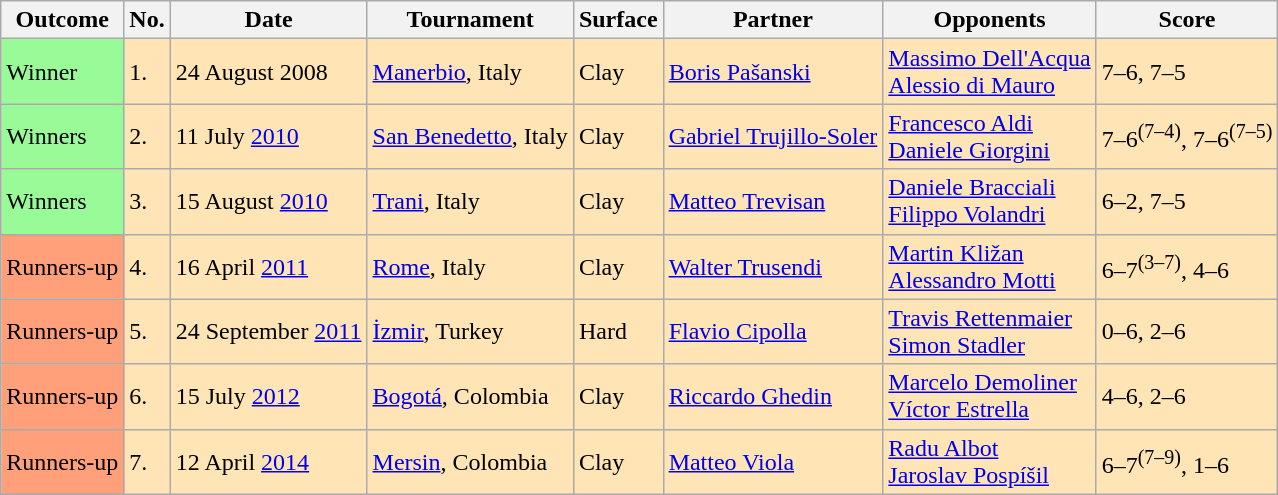<table class="wikitable">
<tr>
<th>Outcome</th>
<th>No.</th>
<th>Date</th>
<th>Tournament</th>
<th>Surface</th>
<th>Partner</th>
<th>Opponents</th>
<th>Score</th>
</tr>
<tr bgcolor=moccasin>
<td bgcolor=98FB98>Winner</td>
<td>1.</td>
<td>24 August 2008</td>
<td><a href='#'>Manerbio</a>, Italy</td>
<td>Clay</td>
<td> <a href='#'>Boris Pašanski</a></td>
<td> <a href='#'>Massimo Dell'Acqua</a><br> <a href='#'>Alessio di Mauro</a></td>
<td>7–6, 7–5</td>
</tr>
<tr bgcolor=moccasin>
<td bgcolor=98FB98>Winners</td>
<td>2.</td>
<td>11 July <a href='#'>2010</a></td>
<td><a href='#'>San Benedetto</a>, Italy</td>
<td>Clay</td>
<td> <a href='#'>Gabriel Trujillo-Soler</a></td>
<td> <a href='#'>Francesco Aldi</a><br> <a href='#'>Daniele Giorgini</a></td>
<td>7–6<sup>(7–4)</sup>, 7–6<sup>(7–5)</sup></td>
</tr>
<tr bgcolor=moccasin>
<td bgcolor=98FB98>Winners</td>
<td>3.</td>
<td>15 August <a href='#'>2010</a></td>
<td><a href='#'>Trani</a>, Italy</td>
<td>Clay</td>
<td> <a href='#'>Matteo Trevisan</a></td>
<td> <a href='#'>Daniele Bracciali</a><br> <a href='#'>Filippo Volandri</a></td>
<td>6–2, 7–5</td>
</tr>
<tr bgcolor=moccasin>
<td bgcolor=FFA07A>Runners-up</td>
<td>4.</td>
<td>16 April <a href='#'>2011</a></td>
<td><a href='#'>Rome</a>, Italy</td>
<td>Clay</td>
<td> <a href='#'>Walter Trusendi</a></td>
<td> <a href='#'>Martin Kližan</a><br> <a href='#'>Alessandro Motti</a></td>
<td>6–7<sup>(3–7)</sup>, 4–6</td>
</tr>
<tr bgcolor=moccasin>
<td bgcolor=FFA07A>Runners-up</td>
<td>5.</td>
<td>24 September <a href='#'>2011</a></td>
<td><a href='#'>İzmir</a>, Turkey</td>
<td>Hard</td>
<td> <a href='#'>Flavio Cipolla</a></td>
<td> <a href='#'>Travis Rettenmaier</a><br> <a href='#'>Simon Stadler</a></td>
<td>0–6, 2–6</td>
</tr>
<tr bgcolor=moccasin>
<td bgcolor=FFA07A>Runners-up</td>
<td>6.</td>
<td>15 July <a href='#'>2012</a></td>
<td><a href='#'>Bogotá</a>, Colombia</td>
<td>Clay</td>
<td> <a href='#'>Riccardo Ghedin</a></td>
<td> <a href='#'>Marcelo Demoliner</a><br> <a href='#'>Víctor Estrella</a></td>
<td>4–6, 2–6</td>
</tr>
<tr bgcolor=moccasin>
<td bgcolor=FFA07A>Runners-up</td>
<td>7.</td>
<td>12 April <a href='#'>2014</a></td>
<td><a href='#'>Mersin</a>, Colombia</td>
<td>Clay</td>
<td> <a href='#'>Matteo Viola</a></td>
<td> <a href='#'>Radu Albot</a><br> <a href='#'>Jaroslav Pospíšil</a></td>
<td>6–7<sup>(7–9)</sup>, 1–6</td>
</tr>
</table>
